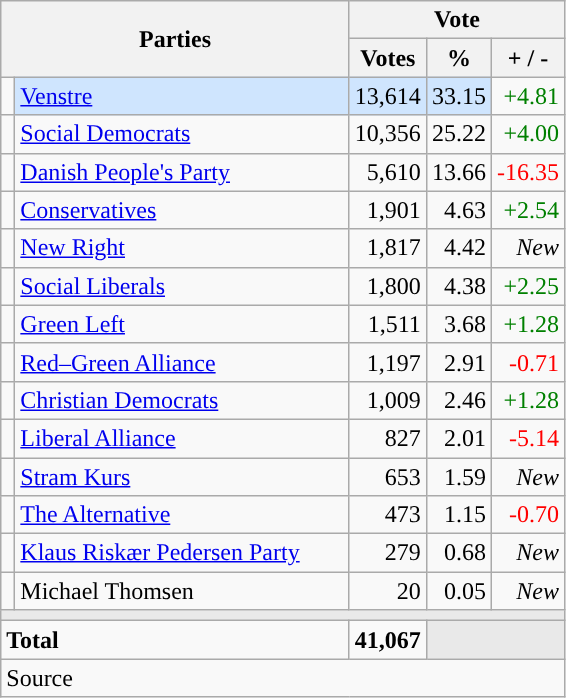<table class="wikitable" style="text-align:right;">
<tr>
<th style="text-align:centre;" rowspan="2" colspan="2" width="225">Parties</th>
<th colspan="3">Vote</th>
</tr>
<tr>
<th width="15">Votes</th>
<th width="15">%</th>
<th width="15">+ / -</th>
</tr>
<tr>
<td width="2" style="color:inherit;background:"></td>
<td bgcolor=#cfe5fe  align="left"><a href='#'>Venstre</a></td>
<td bgcolor=#cfe5fe>13,614</td>
<td bgcolor=#cfe5fe>33.15</td>
<td style=color:green;>+4.81</td>
</tr>
<tr>
<td width="2" style="color:inherit;background:"></td>
<td align="left"><a href='#'>Social Democrats</a></td>
<td>10,356</td>
<td>25.22</td>
<td style=color:green;>+4.00</td>
</tr>
<tr>
<td width="2" style="color:inherit;background:"></td>
<td align="left"><a href='#'>Danish People's Party</a></td>
<td>5,610</td>
<td>13.66</td>
<td style=color:red;>-16.35</td>
</tr>
<tr>
<td width="2" style="color:inherit;background:"></td>
<td align="left"><a href='#'>Conservatives</a></td>
<td>1,901</td>
<td>4.63</td>
<td style=color:green;>+2.54</td>
</tr>
<tr>
<td width="2" style="color:inherit;background:"></td>
<td align="left"><a href='#'>New Right</a></td>
<td>1,817</td>
<td>4.42</td>
<td><em>New</em></td>
</tr>
<tr>
<td width="2" style="color:inherit;background:"></td>
<td align="left"><a href='#'>Social Liberals</a></td>
<td>1,800</td>
<td>4.38</td>
<td style=color:green;>+2.25</td>
</tr>
<tr>
<td width="2" style="color:inherit;background:"></td>
<td align="left"><a href='#'>Green Left</a></td>
<td>1,511</td>
<td>3.68</td>
<td style=color:green;>+1.28</td>
</tr>
<tr>
<td width="2" style="color:inherit;background:"></td>
<td align="left"><a href='#'>Red–Green Alliance</a></td>
<td>1,197</td>
<td>2.91</td>
<td style=color:red;>-0.71</td>
</tr>
<tr>
<td width="2" style="color:inherit;background:"></td>
<td align="left"><a href='#'>Christian Democrats</a></td>
<td>1,009</td>
<td>2.46</td>
<td style=color:green;>+1.28</td>
</tr>
<tr>
<td width="2" style="color:inherit;background:"></td>
<td align="left"><a href='#'>Liberal Alliance</a></td>
<td>827</td>
<td>2.01</td>
<td style=color:red;>-5.14</td>
</tr>
<tr>
<td width="2" style="color:inherit;background:"></td>
<td align="left"><a href='#'>Stram Kurs</a></td>
<td>653</td>
<td>1.59</td>
<td><em>New</em></td>
</tr>
<tr>
<td width="2" style="color:inherit;background:"></td>
<td align="left"><a href='#'>The Alternative</a></td>
<td>473</td>
<td>1.15</td>
<td style=color:red;>-0.70</td>
</tr>
<tr>
<td width="2" style="color:inherit;background:"></td>
<td align="left"><a href='#'>Klaus Riskær Pedersen Party</a></td>
<td>279</td>
<td>0.68</td>
<td><em>New</em></td>
</tr>
<tr>
<td width="2" style="color:inherit;background:"></td>
<td align="left">Michael Thomsen</td>
<td>20</td>
<td>0.05</td>
<td><em>New</em></td>
</tr>
<tr>
<td colspan="7" bgcolor="#E9E9E9"></td>
</tr>
<tr>
<td align="left" colspan="2"><strong>Total</strong></td>
<td><strong>41,067</strong></td>
<td bgcolor="#E9E9E9" colspan="2"></td>
</tr>
<tr>
<td align="left" colspan="6">Source</td>
</tr>
</table>
